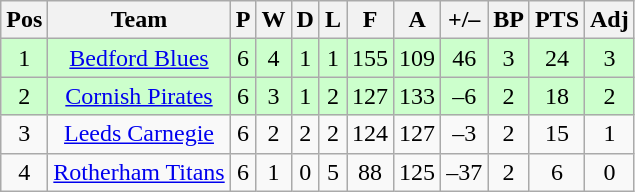<table class="wikitable" style="text-align:center;">
<tr>
<th>Pos</th>
<th>Team</th>
<th>P</th>
<th>W</th>
<th>D</th>
<th>L</th>
<th>F</th>
<th>A</th>
<th>+/–</th>
<th>BP</th>
<th>PTS</th>
<th>Adj</th>
</tr>
<tr bgcolor="#ccffcc">
<td>1</td>
<td><a href='#'>Bedford Blues</a></td>
<td>6</td>
<td>4</td>
<td>1</td>
<td>1</td>
<td>155</td>
<td>109</td>
<td>46</td>
<td>3</td>
<td>24</td>
<td>3</td>
</tr>
<tr bgcolor="#ccffcc">
<td>2</td>
<td><a href='#'>Cornish Pirates</a></td>
<td>6</td>
<td>3</td>
<td>1</td>
<td>2</td>
<td>127</td>
<td>133</td>
<td>–6</td>
<td>2</td>
<td>18</td>
<td>2</td>
</tr>
<tr>
<td>3</td>
<td><a href='#'>Leeds Carnegie</a></td>
<td>6</td>
<td>2</td>
<td>2</td>
<td>2</td>
<td>124</td>
<td>127</td>
<td>–3</td>
<td>2</td>
<td>15</td>
<td>1</td>
</tr>
<tr>
<td>4</td>
<td><a href='#'>Rotherham Titans</a></td>
<td>6</td>
<td>1</td>
<td>0</td>
<td>5</td>
<td>88</td>
<td>125</td>
<td>–37</td>
<td>2</td>
<td>6</td>
<td>0</td>
</tr>
</table>
